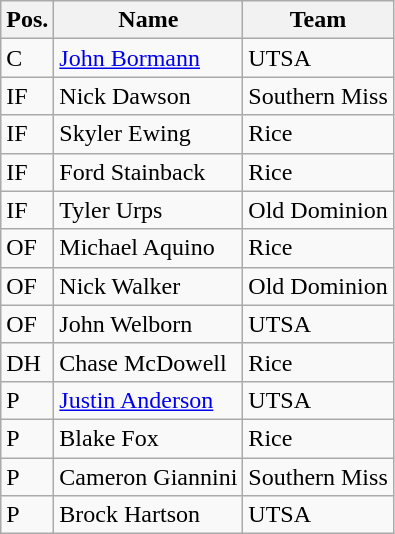<table class=wikitable>
<tr>
<th>Pos.</th>
<th>Name</th>
<th>Team</th>
</tr>
<tr>
<td>C</td>
<td><a href='#'>John Bormann</a></td>
<td>UTSA</td>
</tr>
<tr>
<td>IF</td>
<td>Nick Dawson</td>
<td>Southern Miss</td>
</tr>
<tr>
<td>IF</td>
<td>Skyler Ewing</td>
<td>Rice</td>
</tr>
<tr>
<td>IF</td>
<td>Ford Stainback</td>
<td>Rice</td>
</tr>
<tr>
<td>IF</td>
<td>Tyler Urps</td>
<td>Old Dominion</td>
</tr>
<tr>
<td>OF</td>
<td>Michael Aquino</td>
<td>Rice</td>
</tr>
<tr>
<td>OF</td>
<td>Nick Walker</td>
<td>Old Dominion</td>
</tr>
<tr>
<td>OF</td>
<td>John Welborn</td>
<td>UTSA</td>
</tr>
<tr>
<td>DH</td>
<td>Chase McDowell</td>
<td>Rice</td>
</tr>
<tr>
<td>P</td>
<td><a href='#'>Justin Anderson</a></td>
<td>UTSA</td>
</tr>
<tr>
<td>P</td>
<td>Blake Fox</td>
<td>Rice</td>
</tr>
<tr>
<td>P</td>
<td>Cameron Giannini</td>
<td>Southern Miss</td>
</tr>
<tr>
<td>P</td>
<td>Brock Hartson</td>
<td>UTSA</td>
</tr>
</table>
